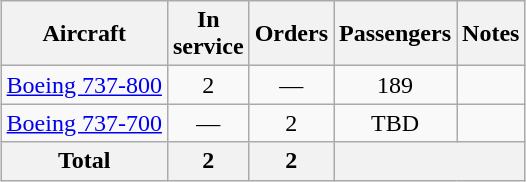<table class="wikitable" style="margin:0.5em auto; text-align:center">
<tr>
<th>Aircraft</th>
<th>In <br> service</th>
<th>Orders</th>
<th>Passengers</th>
<th>Notes</th>
</tr>
<tr>
<td><a href='#'>Boeing 737-800</a></td>
<td>2</td>
<td>—</td>
<td>189</td>
<td></td>
</tr>
<tr>
<td><a href='#'>Boeing 737-700</a></td>
<td>—</td>
<td>2</td>
<td>TBD</td>
<td></td>
</tr>
<tr>
<th>Total</th>
<th>2</th>
<th>2</th>
<th colspan=2></th>
</tr>
</table>
